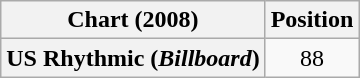<table class="wikitable sortable plainrowheaders" style="text-align:center;">
<tr>
<th>Chart (2008)</th>
<th>Position</th>
</tr>
<tr>
<th scope="row">US Rhythmic (<em>Billboard</em>)</th>
<td>88</td>
</tr>
</table>
